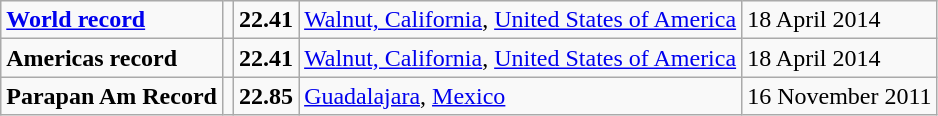<table class="wikitable">
<tr>
<td><strong><a href='#'>World record</a></strong></td>
<td></td>
<td><strong>22.41</strong></td>
<td><a href='#'>Walnut, California</a>, <a href='#'>United States of America</a></td>
<td>18 April 2014</td>
</tr>
<tr>
<td><strong>Americas record</strong></td>
<td></td>
<td><strong>22.41</strong></td>
<td><a href='#'>Walnut, California</a>, <a href='#'>United States of America</a></td>
<td>18 April 2014</td>
</tr>
<tr>
<td><strong>Parapan Am Record</strong></td>
<td></td>
<td><strong>22.85</strong></td>
<td><a href='#'>Guadalajara</a>, <a href='#'>Mexico</a></td>
<td>16 November 2011</td>
</tr>
</table>
